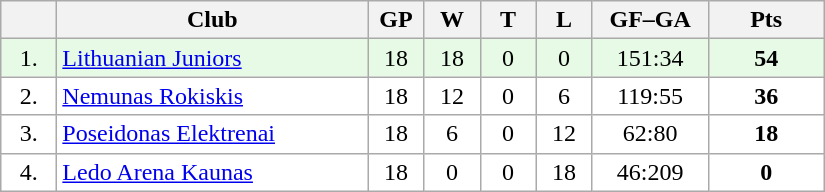<table class="wikitable">
<tr>
<th width="30"></th>
<th width="200">Club</th>
<th width="30">GP</th>
<th width="30">W</th>
<th width="30">T</th>
<th width="30">L</th>
<th width="70">GF–GA</th>
<th width="70">Pts</th>
</tr>
<tr bgcolor="#e6fae6" align="center">
<td>1.</td>
<td align="left"><a href='#'>Lithuanian Juniors</a></td>
<td>18</td>
<td>18</td>
<td>0</td>
<td>0</td>
<td>151:34</td>
<td><strong>54</strong></td>
</tr>
<tr bgcolor="#FFFFFF" align="center">
<td>2.</td>
<td align="left"><a href='#'>Nemunas Rokiskis</a></td>
<td>18</td>
<td>12</td>
<td>0</td>
<td>6</td>
<td>119:55</td>
<td><strong>36</strong></td>
</tr>
<tr bgcolor="#FFFFFF" align="center">
<td>3.</td>
<td align="left"><a href='#'>Poseidonas Elektrenai</a></td>
<td>18</td>
<td>6</td>
<td>0</td>
<td>12</td>
<td>62:80</td>
<td><strong>18</strong></td>
</tr>
<tr bgcolor="#FFFFFF" align="center">
<td>4.</td>
<td align="left"><a href='#'>Ledo Arena Kaunas</a></td>
<td>18</td>
<td>0</td>
<td>0</td>
<td>18</td>
<td>46:209</td>
<td><strong>0</strong></td>
</tr>
</table>
